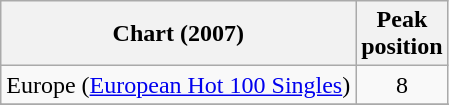<table class="wikitable sortable">
<tr>
<th>Chart (2007)</th>
<th>Peak<br>position</th>
</tr>
<tr>
<td>Europe (<a href='#'>European Hot 100 Singles</a>)</td>
<td align="center">8</td>
</tr>
<tr>
</tr>
<tr>
</tr>
<tr>
</tr>
</table>
